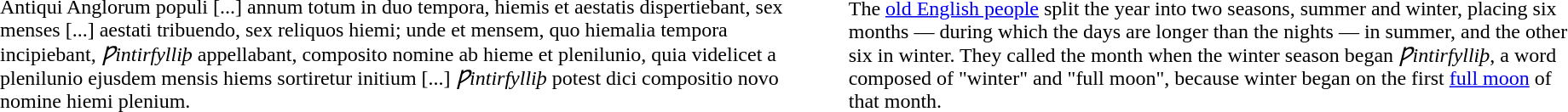<table cellpadding="10" style="margin:auto;">
<tr>
<td>Antiqui Anglorum populi [...] annum totum in duo tempora, hiemis et aestatis dispertiebant, sex menses [...] aestati tribuendo, sex reliquos hiemi; unde et mensem, quo hiemalia tempora incipiebant, <em>Ƿintirfylliþ</em> appellabant, composito nomine ab hieme et plenilunio, quia videlicet a plenilunio ejusdem mensis hiems sortiretur initium [...] <em>Ƿintirfylliþ</em> potest dici compositio novo nomine hiemi plenium.</td>
<td>The <a href='#'>old English people</a> split the year into two seasons, summer and winter, placing six months — during which the days are longer than the nights — in summer, and the other six in winter. They called the month when the winter season began <em>Ƿintirfylliþ</em>, a word composed of "winter" and "full moon", because winter began on the first <a href='#'>full moon</a> of that month.</td>
</tr>
</table>
